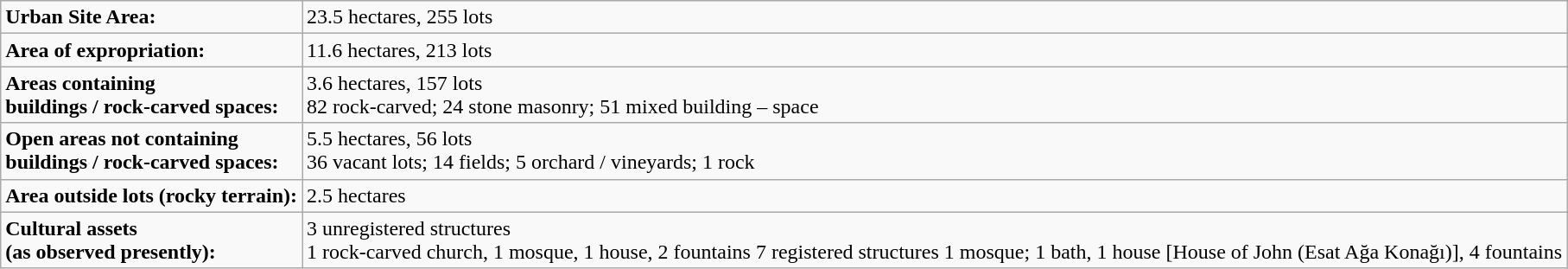<table class="wikitable">
<tr>
<td><strong>Urban Site Area:</strong></td>
<td>23.5 hectares, 255 lots</td>
</tr>
<tr>
<td><strong>Area of expropriation:</strong></td>
<td>11.6 hectares, 213 lots</td>
</tr>
<tr>
<td><strong>Areas containing</strong><br><strong>buildings / rock-carved spaces:</strong></td>
<td>3.6 hectares, 157 lots<br>82 rock-carved; 
24 stone masonry; 
51 mixed building – space</td>
</tr>
<tr>
<td><strong>Open areas not containing</strong><br><strong>buildings / rock-carved spaces:</strong></td>
<td>5.5 hectares, 56 lots<br>36 vacant lots; 
14 fields;
5 orchard / vineyards;
1 rock</td>
</tr>
<tr>
<td><strong>Area outside lots (rocky terrain):</strong></td>
<td>2.5 hectares</td>
</tr>
<tr>
<td><strong>Cultural assets</strong><br><strong>(as observed presently):</strong></td>
<td>3 unregistered structures<br>1 rock-carved church, 
1 mosque,
1 house, 
2 fountains
7 registered structures
1 mosque;
1 bath,
1 house [House of John (Esat Ağa Konağı)],
4 fountains</td>
</tr>
</table>
